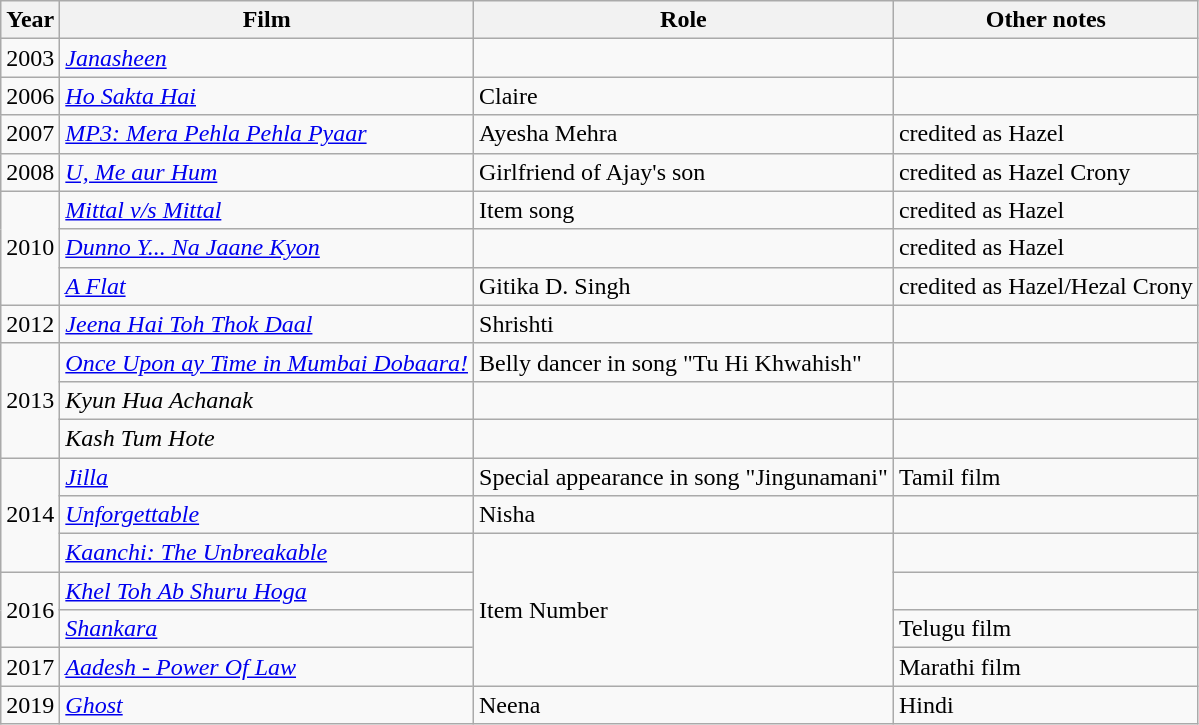<table class="wikitable">
<tr>
<th>Year</th>
<th>Film</th>
<th>Role</th>
<th>Other notes</th>
</tr>
<tr>
<td>2003</td>
<td><em><a href='#'>Janasheen</a></em></td>
<td></td>
<td></td>
</tr>
<tr>
<td>2006</td>
<td><em><a href='#'>Ho Sakta Hai</a></em></td>
<td>Claire</td>
<td></td>
</tr>
<tr>
<td>2007</td>
<td><em><a href='#'>MP3: Mera Pehla Pehla Pyaar</a></em></td>
<td>Ayesha Mehra</td>
<td>credited as Hazel</td>
</tr>
<tr>
<td>2008</td>
<td><em><a href='#'>U, Me aur Hum</a></em></td>
<td>Girlfriend of Ajay's son</td>
<td>credited as Hazel Crony</td>
</tr>
<tr>
<td rowspan="3">2010</td>
<td><em><a href='#'>Mittal v/s Mittal</a></em></td>
<td>Item song</td>
<td>credited as Hazel</td>
</tr>
<tr>
<td><em><a href='#'>Dunno Y... Na Jaane Kyon</a></em></td>
<td></td>
<td>credited as Hazel</td>
</tr>
<tr>
<td><em><a href='#'>A Flat</a></em></td>
<td>Gitika D. Singh</td>
<td>credited as Hazel/Hezal Crony</td>
</tr>
<tr>
<td>2012</td>
<td><em><a href='#'>Jeena Hai Toh Thok Daal</a></em></td>
<td>Shrishti</td>
<td></td>
</tr>
<tr>
<td rowspan="3">2013</td>
<td><em><a href='#'>Once Upon ay Time in Mumbai Dobaara!</a></em></td>
<td>Belly dancer in song "Tu Hi Khwahish"</td>
<td></td>
</tr>
<tr>
<td><em>Kyun Hua Achanak</em></td>
<td></td>
<td></td>
</tr>
<tr>
<td><em>Kash Tum Hote</em></td>
<td></td>
<td></td>
</tr>
<tr>
<td rowspan="3">2014</td>
<td><em><a href='#'>Jilla</a></em></td>
<td>Special appearance in song "Jingunamani"</td>
<td>Tamil film</td>
</tr>
<tr>
<td><em><a href='#'>Unforgettable</a></em></td>
<td>Nisha</td>
<td></td>
</tr>
<tr>
<td><em><a href='#'>Kaanchi: The Unbreakable</a></em></td>
<td rowspan="4">Item Number</td>
<td></td>
</tr>
<tr>
<td rowspan="2">2016</td>
<td><em><a href='#'>Khel Toh Ab Shuru Hoga</a></em></td>
<td></td>
</tr>
<tr>
<td><em><a href='#'>Shankara</a></em></td>
<td>Telugu film</td>
</tr>
<tr>
<td>2017</td>
<td><em><a href='#'>Aadesh - Power Of Law</a></em></td>
<td>Marathi film</td>
</tr>
<tr>
<td>2019</td>
<td><em><a href='#'>Ghost</a></em></td>
<td>Neena</td>
<td>Hindi</td>
</tr>
</table>
